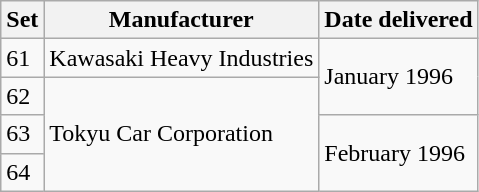<table class="wikitable" border="1">
<tr>
<th>Set</th>
<th>Manufacturer</th>
<th>Date delivered</th>
</tr>
<tr>
<td>61</td>
<td>Kawasaki Heavy Industries</td>
<td rowspan="2">January 1996</td>
</tr>
<tr>
<td>62</td>
<td rowspan="3">Tokyu Car Corporation</td>
</tr>
<tr>
<td>63</td>
<td rowspan="2">February 1996</td>
</tr>
<tr>
<td>64</td>
</tr>
</table>
